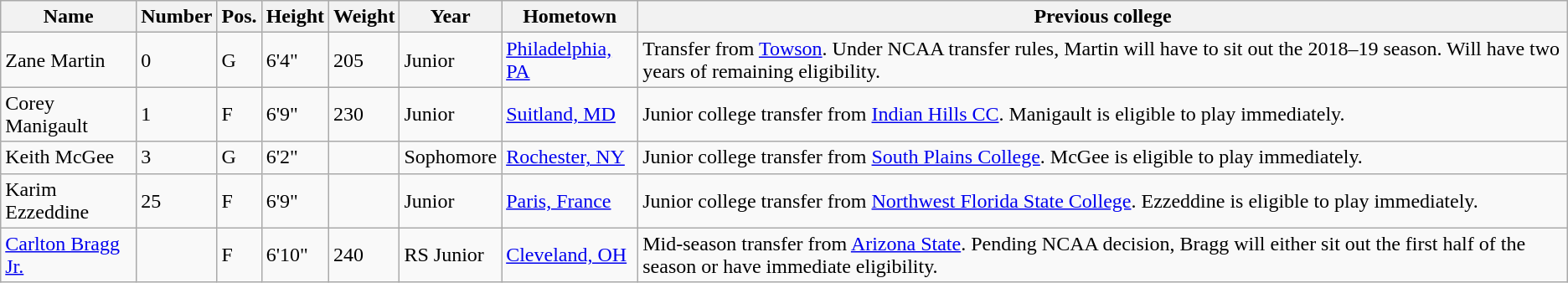<table class="wikitable sortable" border="1">
<tr>
<th>Name</th>
<th>Number</th>
<th>Pos.</th>
<th>Height</th>
<th>Weight</th>
<th>Year</th>
<th>Hometown</th>
<th class="unsortable">Previous college</th>
</tr>
<tr>
<td>Zane Martin</td>
<td>0</td>
<td>G</td>
<td>6'4"</td>
<td>205</td>
<td>Junior</td>
<td><a href='#'>Philadelphia, PA</a></td>
<td>Transfer from <a href='#'>Towson</a>. Under NCAA transfer rules, Martin will have to sit out the 2018–19 season. Will have two years of remaining eligibility.</td>
</tr>
<tr>
<td>Corey Manigault</td>
<td>1</td>
<td>F</td>
<td>6'9"</td>
<td>230</td>
<td>Junior</td>
<td><a href='#'>Suitland, MD</a></td>
<td>Junior college transfer from <a href='#'>Indian Hills CC</a>. Manigault is eligible to play immediately.</td>
</tr>
<tr>
<td>Keith McGee</td>
<td>3</td>
<td>G</td>
<td>6'2"</td>
<td></td>
<td>Sophomore</td>
<td><a href='#'>Rochester, NY</a></td>
<td>Junior college transfer from <a href='#'>South Plains College</a>. McGee is eligible to play immediately.</td>
</tr>
<tr>
<td>Karim Ezzeddine</td>
<td>25</td>
<td>F</td>
<td>6'9"</td>
<td></td>
<td>Junior</td>
<td><a href='#'>Paris, France</a></td>
<td>Junior college transfer from <a href='#'>Northwest Florida State College</a>. Ezzeddine is eligible to play immediately.</td>
</tr>
<tr>
<td><a href='#'>Carlton Bragg Jr.</a></td>
<td></td>
<td>F</td>
<td>6'10"</td>
<td>240</td>
<td>RS Junior</td>
<td><a href='#'>Cleveland, OH</a></td>
<td>Mid-season transfer from <a href='#'>Arizona State</a>. Pending NCAA decision, Bragg will either sit out the first half of the season or have immediate eligibility.</td>
</tr>
</table>
